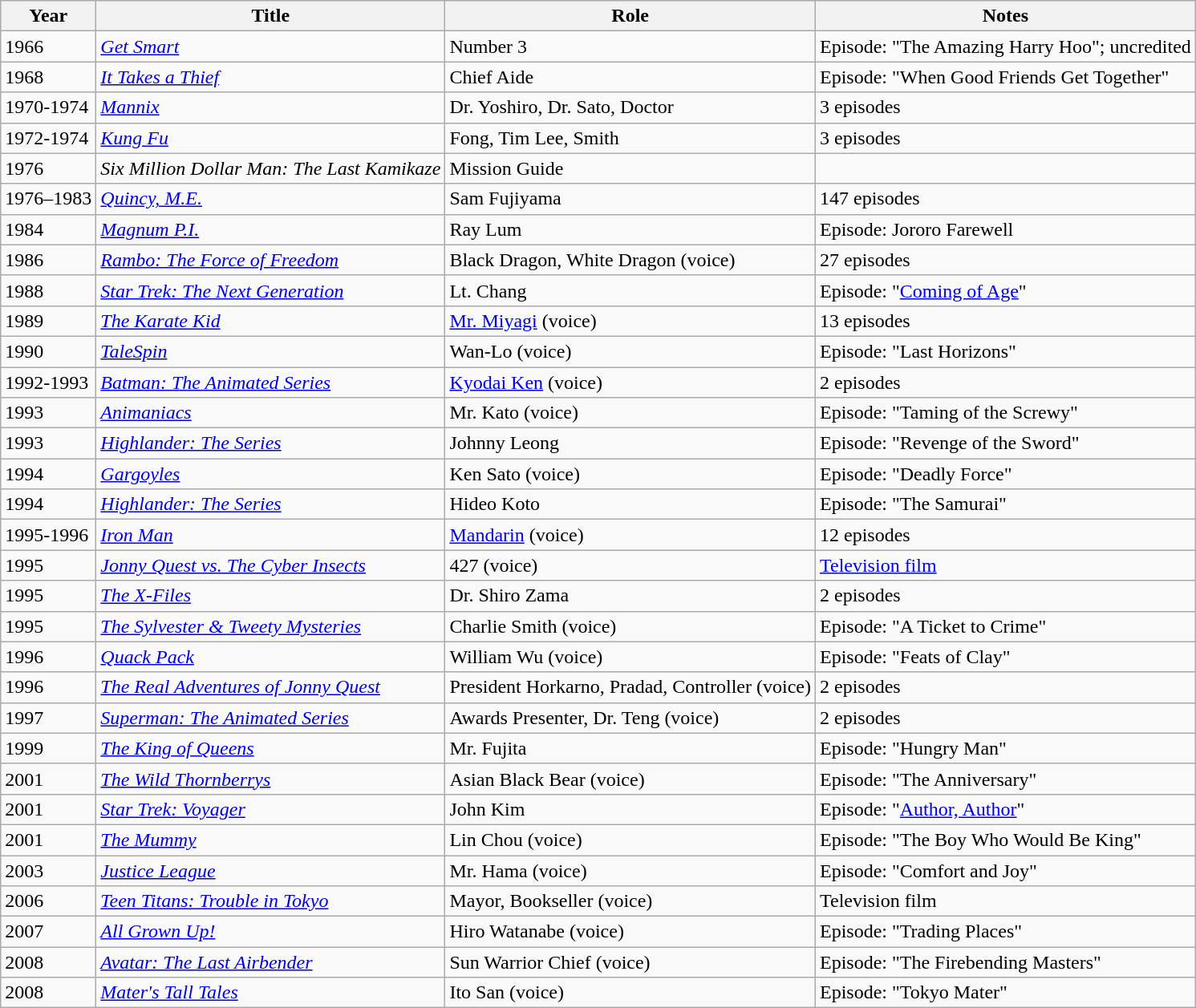<table class = "wikitable sortable">
<tr>
<th>Year</th>
<th>Title</th>
<th>Role</th>
<th class="unsortable">Notes</th>
</tr>
<tr>
<td>1966</td>
<td><em><a href='#'>Get Smart</a></em></td>
<td>Number 3</td>
<td>Episode: "The Amazing Harry Hoo"; uncredited</td>
</tr>
<tr>
<td>1968</td>
<td><em><a href='#'>It Takes a Thief</a></em></td>
<td>Chief Aide</td>
<td>Episode: "When Good Friends Get Together"</td>
</tr>
<tr>
<td>1970-1974</td>
<td><em><a href='#'>Mannix</a></em></td>
<td>Dr. Yoshiro, Dr. Sato, Doctor</td>
<td>3 episodes</td>
</tr>
<tr>
<td>1972-1974</td>
<td><em><a href='#'>Kung Fu</a></em></td>
<td>Fong, Tim Lee, Smith</td>
<td>3 episodes</td>
</tr>
<tr>
<td>1976</td>
<td><em>Six Million Dollar Man: The Last Kamikaze</em></td>
<td>Mission Guide</td>
</tr>
<tr>
<td>1976–1983</td>
<td><em><a href='#'>Quincy, M.E.</a></em></td>
<td>Sam Fujiyama</td>
<td>147 episodes</td>
</tr>
<tr>
<td>1984</td>
<td><em><a href='#'>Magnum P.I.</a></em></td>
<td>Ray Lum</td>
<td>Episode:  Jororo Farewell</td>
</tr>
<tr>
<td>1986</td>
<td><em><a href='#'>Rambo: The Force of Freedom</a></em></td>
<td>Black Dragon, White Dragon (voice)</td>
<td>27 episodes</td>
</tr>
<tr>
<td>1988</td>
<td><em><a href='#'>Star Trek: The Next Generation</a></em></td>
<td>Lt. Chang</td>
<td>Episode: "<a href='#'>Coming of Age</a>"</td>
</tr>
<tr>
<td>1989</td>
<td data-sort-value="Karate Kid, The"><em><a href='#'>The Karate Kid</a></em></td>
<td><a href='#'>Mr. Miyagi</a> (voice)</td>
<td>13 episodes</td>
</tr>
<tr>
<td>1990</td>
<td><em><a href='#'>TaleSpin</a></em></td>
<td>Wan-Lo (voice)</td>
<td>Episode: "Last Horizons"</td>
</tr>
<tr>
<td>1992-1993</td>
<td><em><a href='#'>Batman: The Animated Series</a></em></td>
<td><a href='#'>Kyodai Ken</a> (voice)</td>
<td>2 episodes</td>
</tr>
<tr>
<td>1993</td>
<td><em><a href='#'>Animaniacs</a></em></td>
<td>Mr. Kato (voice)</td>
<td>Episode: "Taming of the Screwy"</td>
</tr>
<tr>
<td>1993</td>
<td><em><a href='#'>Highlander: The Series</a></em></td>
<td>Johnny Leong</td>
<td>Episode: "Revenge of the Sword"</td>
</tr>
<tr>
<td>1994</td>
<td><em><a href='#'>Gargoyles</a></em></td>
<td>Ken Sato (voice)</td>
<td>Episode: "Deadly Force"</td>
</tr>
<tr>
<td>1994</td>
<td><em><a href='#'>Highlander: The Series</a></em></td>
<td>Hideo Koto</td>
<td>Episode: "The Samurai"</td>
</tr>
<tr>
<td>1995-1996</td>
<td><em><a href='#'>Iron Man</a></em></td>
<td><a href='#'>Mandarin</a> (voice)</td>
<td>12 episodes</td>
</tr>
<tr>
<td>1995</td>
<td><em><a href='#'>Jonny Quest vs. The Cyber Insects</a></em></td>
<td>427 (voice)</td>
<td><a href='#'>Television film</a></td>
</tr>
<tr>
<td>1995</td>
<td data-sort-value="X-Files, The"><em><a href='#'>The X-Files</a></em></td>
<td>Dr. Shiro Zama</td>
<td>2 episodes</td>
</tr>
<tr>
<td>1995</td>
<td data-sort-value="Sylvester & Tweety Mysteries, The"><em><a href='#'>The Sylvester & Tweety Mysteries</a></em></td>
<td>Charlie Smith (voice)</td>
<td>Episode: "A Ticket to Crime"</td>
</tr>
<tr>
<td>1996</td>
<td><em><a href='#'>Quack Pack</a></em></td>
<td>William Wu (voice)</td>
<td>Episode: "Feats of Clay"</td>
</tr>
<tr>
<td>1996</td>
<td data-sort-value="Real Adventures of Jonny Quest, The"><em><a href='#'>The Real Adventures of Jonny Quest</a></em></td>
<td>President Horkarno, Pradad, Controller (voice)</td>
<td>2 episodes</td>
</tr>
<tr>
<td>1997</td>
<td><em><a href='#'>Superman: The Animated Series</a></em></td>
<td>Awards Presenter, Dr. Teng (voice)</td>
<td>2 episodes</td>
</tr>
<tr>
<td>1999</td>
<td data-sort-value="King of Queens, The"><em><a href='#'>The King of Queens</a></em></td>
<td>Mr. Fujita</td>
<td>Episode: "Hungry Man"</td>
</tr>
<tr>
<td>2001</td>
<td data-sort-value="Wild Thornberrys, The"><em><a href='#'>The Wild Thornberrys</a></em></td>
<td>Asian Black Bear (voice)</td>
<td>Episode: "The Anniversary"</td>
</tr>
<tr>
<td>2001</td>
<td><em><a href='#'>Star Trek: Voyager</a></em></td>
<td>John Kim</td>
<td>Episode: "<a href='#'>Author, Author</a>"</td>
</tr>
<tr>
<td>2001</td>
<td data-sort-value="Mummy, The"><em><a href='#'>The Mummy</a></em></td>
<td>Lin Chou (voice)</td>
<td>Episode: "The Boy Who Would Be King"</td>
</tr>
<tr>
<td>2003</td>
<td><em><a href='#'>Justice League</a></em></td>
<td>Mr. Hama (voice)</td>
<td>Episode: "Comfort and Joy"</td>
</tr>
<tr>
<td>2006</td>
<td><em><a href='#'>Teen Titans: Trouble in Tokyo</a></em></td>
<td>Mayor, Bookseller (voice)</td>
<td>Television film</td>
</tr>
<tr>
<td>2007</td>
<td><em><a href='#'>All Grown Up!</a></em></td>
<td>Hiro Watanabe (voice)</td>
<td>Episode: "Trading Places"</td>
</tr>
<tr>
<td>2008</td>
<td><em><a href='#'>Avatar: The Last Airbender</a></em></td>
<td>Sun Warrior Chief (voice)</td>
<td>Episode: "The Firebending Masters"</td>
</tr>
<tr>
<td>2008</td>
<td><em><a href='#'>Mater's Tall Tales</a></em></td>
<td>Ito San (voice)</td>
<td>Episode: "Tokyo Mater"</td>
</tr>
</table>
